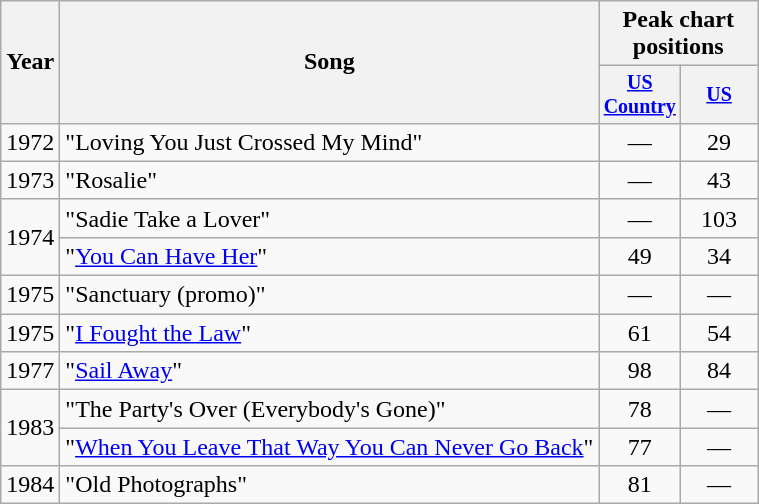<table class="wikitable" style="text-align:left;">
<tr>
<th rowspan="2">Year</th>
<th rowspan="2">Song</th>
<th colspan="2">Peak chart<br>positions</th>
</tr>
<tr style="font-size:smaller;">
<th width="45"><a href='#'>US Country</a></th>
<th width="45"><a href='#'>US</a><br></th>
</tr>
<tr>
<td>1972</td>
<td>"Loving You Just Crossed My Mind"</td>
<td align=center>—</td>
<td align=center>29</td>
</tr>
<tr>
<td>1973</td>
<td>"Rosalie"</td>
<td align=center>—</td>
<td align=center>43</td>
</tr>
<tr>
<td rowspan=2>1974</td>
<td>"Sadie Take a Lover"</td>
<td align=center>—</td>
<td align=center>103</td>
</tr>
<tr>
<td>"<a href='#'>You Can Have Her</a>"</td>
<td align=center>49</td>
<td align=center>34</td>
</tr>
<tr>
<td>1975</td>
<td>"Sanctuary (promo)" </td>
<td align=center>—</td>
<td align=center>—</td>
</tr>
<tr>
<td>1975</td>
<td>"<a href='#'>I Fought the Law</a>"</td>
<td align=center>61</td>
<td align=center>54</td>
</tr>
<tr>
<td>1977</td>
<td>"<a href='#'>Sail Away</a>"</td>
<td align=center>98</td>
<td align=center>84</td>
</tr>
<tr>
<td rowspan=2>1983</td>
<td>"The Party's Over (Everybody's Gone)"</td>
<td align=center>78</td>
<td align=center>—</td>
</tr>
<tr>
<td>"<a href='#'>When You Leave That Way You Can Never Go Back</a>"</td>
<td align=center>77</td>
<td align=center>—</td>
</tr>
<tr>
<td>1984</td>
<td>"Old Photographs"</td>
<td align=center>81</td>
<td align=center>—</td>
</tr>
</table>
